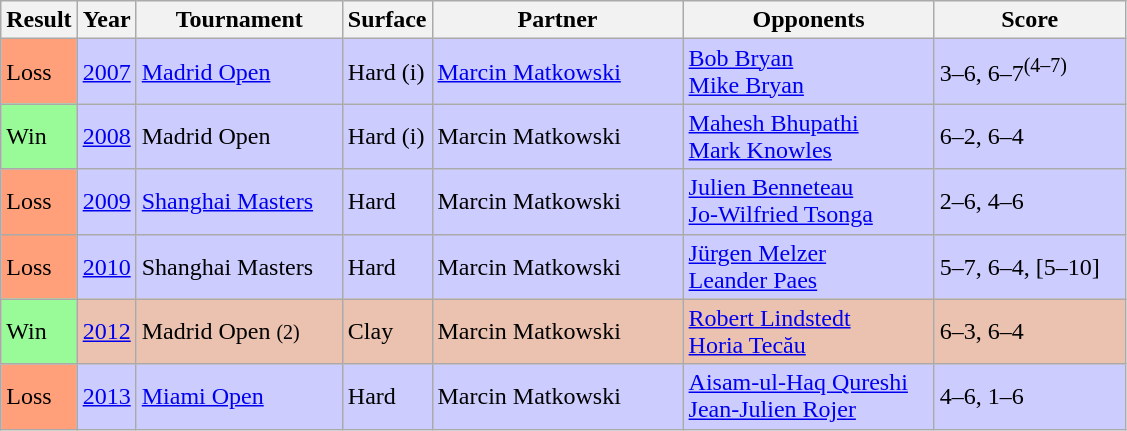<table class="sortable wikitable">
<tr>
<th style="width:40px">Result</th>
<th style="width:30px">Year</th>
<th style="width:130px">Tournament</th>
<th style="width:50px">Surface</th>
<th style="width:160px">Partner</th>
<th style="width:160px">Opponents</th>
<th style="width:120px"  class="unsortable">Score</th>
</tr>
<tr bgcolor=CCCCFF>
<td style="background:#ffa07a;">Loss</td>
<td><a href='#'>2007</a></td>
<td><a href='#'>Madrid Open</a></td>
<td>Hard (i)</td>
<td> <a href='#'>Marcin Matkowski</a></td>
<td> <a href='#'>Bob Bryan</a><br> <a href='#'>Mike Bryan</a></td>
<td>3–6, 6–7<sup>(4–7)</sup></td>
</tr>
<tr bgcolor=CCCCFF>
<td style="background:#98fb98;">Win</td>
<td><a href='#'>2008</a></td>
<td>Madrid Open</td>
<td>Hard (i)</td>
<td> Marcin Matkowski</td>
<td> <a href='#'>Mahesh Bhupathi</a><br> <a href='#'>Mark Knowles</a></td>
<td>6–2, 6–4</td>
</tr>
<tr bgcolor=CCCCFF>
<td style="background:#ffa07a;">Loss</td>
<td><a href='#'>2009</a></td>
<td><a href='#'>Shanghai Masters</a></td>
<td>Hard</td>
<td> Marcin Matkowski</td>
<td> <a href='#'>Julien Benneteau</a><br> <a href='#'>Jo-Wilfried Tsonga</a></td>
<td>2–6, 4–6</td>
</tr>
<tr bgcolor=CCCCFF>
<td style="background:#ffa07a;">Loss</td>
<td><a href='#'>2010</a></td>
<td>Shanghai Masters</td>
<td>Hard</td>
<td> Marcin Matkowski</td>
<td> <a href='#'>Jürgen Melzer</a><br> <a href='#'>Leander Paes</a></td>
<td>5–7, 6–4, [5–10]</td>
</tr>
<tr bgcolor=#EBC2AF>
<td style="background:#98fb98;">Win</td>
<td><a href='#'>2012</a></td>
<td>Madrid Open <small>(2)</small></td>
<td>Clay</td>
<td> Marcin Matkowski</td>
<td> <a href='#'>Robert Lindstedt</a><br> <a href='#'>Horia Tecău</a></td>
<td>6–3, 6–4</td>
</tr>
<tr bgcolor=CCCCFF>
<td style="background:#ffa07a;">Loss</td>
<td><a href='#'>2013</a></td>
<td><a href='#'>Miami Open</a></td>
<td>Hard</td>
<td> Marcin Matkowski</td>
<td> <a href='#'>Aisam-ul-Haq Qureshi</a><br> <a href='#'>Jean-Julien Rojer</a></td>
<td>4–6, 1–6</td>
</tr>
</table>
